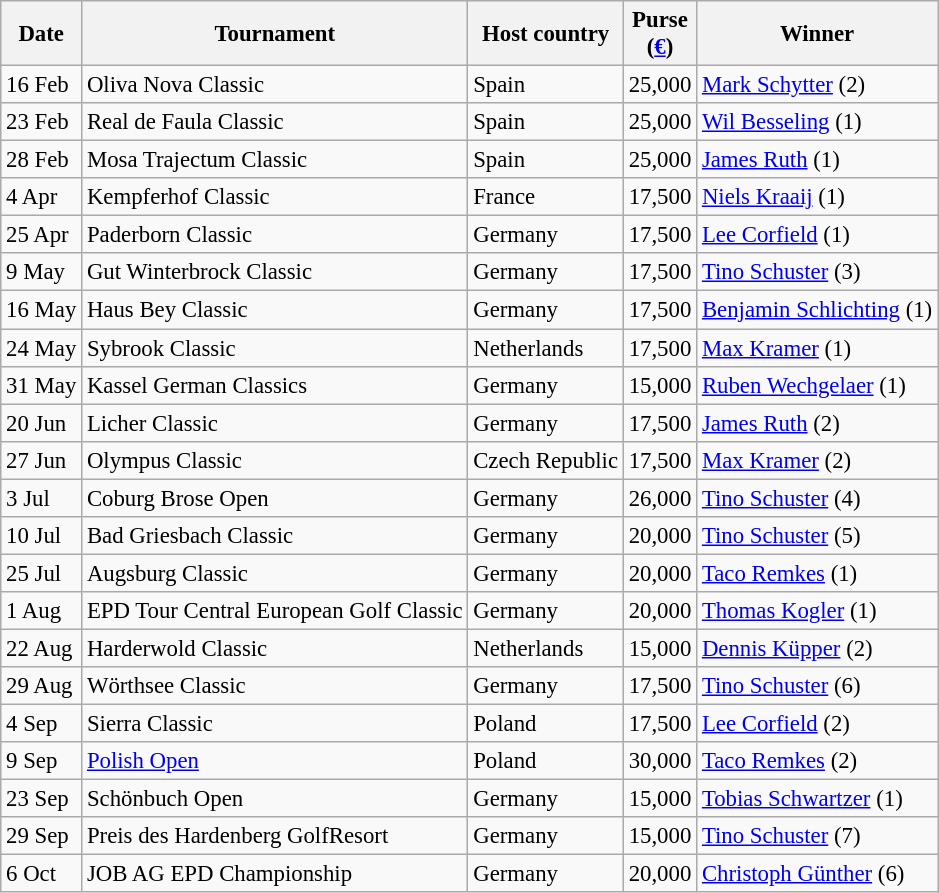<table class="wikitable" style="font-size:95%;">
<tr>
<th>Date</th>
<th>Tournament</th>
<th>Host country</th>
<th>Purse<br>(<a href='#'>€</a>)</th>
<th>Winner</th>
</tr>
<tr>
<td>16 Feb</td>
<td>Oliva Nova Classic</td>
<td>Spain</td>
<td align=right>25,000</td>
<td> <a href='#'>Mark Schytter</a> (2)</td>
</tr>
<tr>
<td>23 Feb</td>
<td>Real de Faula Classic</td>
<td>Spain</td>
<td align=right>25,000</td>
<td> <a href='#'>Wil Besseling</a> (1)</td>
</tr>
<tr>
<td>28 Feb</td>
<td>Mosa Trajectum Classic</td>
<td>Spain</td>
<td align=right>25,000</td>
<td> <a href='#'>James Ruth</a> (1)</td>
</tr>
<tr>
<td>4 Apr</td>
<td>Kempferhof Classic</td>
<td>France</td>
<td align=right>17,500</td>
<td> <a href='#'>Niels Kraaij</a> (1)</td>
</tr>
<tr>
<td>25 Apr</td>
<td>Paderborn Classic</td>
<td>Germany</td>
<td align=right>17,500</td>
<td> <a href='#'>Lee Corfield</a> (1)</td>
</tr>
<tr>
<td>9 May</td>
<td>Gut Winterbrock Classic</td>
<td>Germany</td>
<td align=right>17,500</td>
<td> <a href='#'>Tino Schuster</a> (3)</td>
</tr>
<tr>
<td>16 May</td>
<td>Haus Bey Classic</td>
<td>Germany</td>
<td align=right>17,500</td>
<td> <a href='#'>Benjamin Schlichting</a> (1)</td>
</tr>
<tr>
<td>24 May</td>
<td>Sybrook Classic</td>
<td>Netherlands</td>
<td align=right>17,500</td>
<td> <a href='#'>Max Kramer</a> (1)</td>
</tr>
<tr>
<td>31 May</td>
<td>Kassel German Classics</td>
<td>Germany</td>
<td align=right>15,000</td>
<td> <a href='#'>Ruben Wechgelaer</a> (1)</td>
</tr>
<tr>
<td>20 Jun</td>
<td>Licher Classic</td>
<td>Germany</td>
<td align=right>17,500</td>
<td> <a href='#'>James Ruth</a> (2)</td>
</tr>
<tr>
<td>27 Jun</td>
<td>Olympus Classic</td>
<td>Czech Republic</td>
<td align=right>17,500</td>
<td> <a href='#'>Max Kramer</a> (2)</td>
</tr>
<tr>
<td>3 Jul</td>
<td>Coburg Brose Open</td>
<td>Germany</td>
<td align=right>26,000</td>
<td> <a href='#'>Tino Schuster</a> (4)</td>
</tr>
<tr>
<td>10 Jul</td>
<td>Bad Griesbach Classic</td>
<td>Germany</td>
<td align=right>20,000</td>
<td> <a href='#'>Tino Schuster</a> (5)</td>
</tr>
<tr>
<td>25 Jul</td>
<td>Augsburg Classic</td>
<td>Germany</td>
<td align=right>20,000</td>
<td> <a href='#'>Taco Remkes</a> (1)</td>
</tr>
<tr>
<td>1 Aug</td>
<td>EPD Tour Central European Golf Classic</td>
<td>Germany</td>
<td align=right>20,000</td>
<td> <a href='#'>Thomas Kogler</a> (1)</td>
</tr>
<tr>
<td>22 Aug</td>
<td>Harderwold Classic</td>
<td>Netherlands</td>
<td align=right>15,000</td>
<td> <a href='#'>Dennis Küpper</a> (2)</td>
</tr>
<tr>
<td>29 Aug</td>
<td>Wörthsee Classic</td>
<td>Germany</td>
<td align=right>17,500</td>
<td> <a href='#'>Tino Schuster</a> (6)</td>
</tr>
<tr>
<td>4 Sep</td>
<td>Sierra Classic</td>
<td>Poland</td>
<td align=right>17,500</td>
<td> <a href='#'>Lee Corfield</a> (2)</td>
</tr>
<tr>
<td>9 Sep</td>
<td><a href='#'>Polish Open</a></td>
<td>Poland</td>
<td align=right>30,000</td>
<td> <a href='#'>Taco Remkes</a> (2)</td>
</tr>
<tr>
<td>23 Sep</td>
<td>Schönbuch Open</td>
<td>Germany</td>
<td align=right>15,000</td>
<td> <a href='#'>Tobias Schwartzer</a> (1)</td>
</tr>
<tr>
<td>29 Sep</td>
<td>Preis des Hardenberg GolfResort</td>
<td>Germany</td>
<td align=right>15,000</td>
<td> <a href='#'>Tino Schuster</a> (7)</td>
</tr>
<tr>
<td>6 Oct</td>
<td>JOB AG EPD Championship</td>
<td>Germany</td>
<td align=right>20,000</td>
<td> <a href='#'>Christoph Günther</a> (6)</td>
</tr>
</table>
